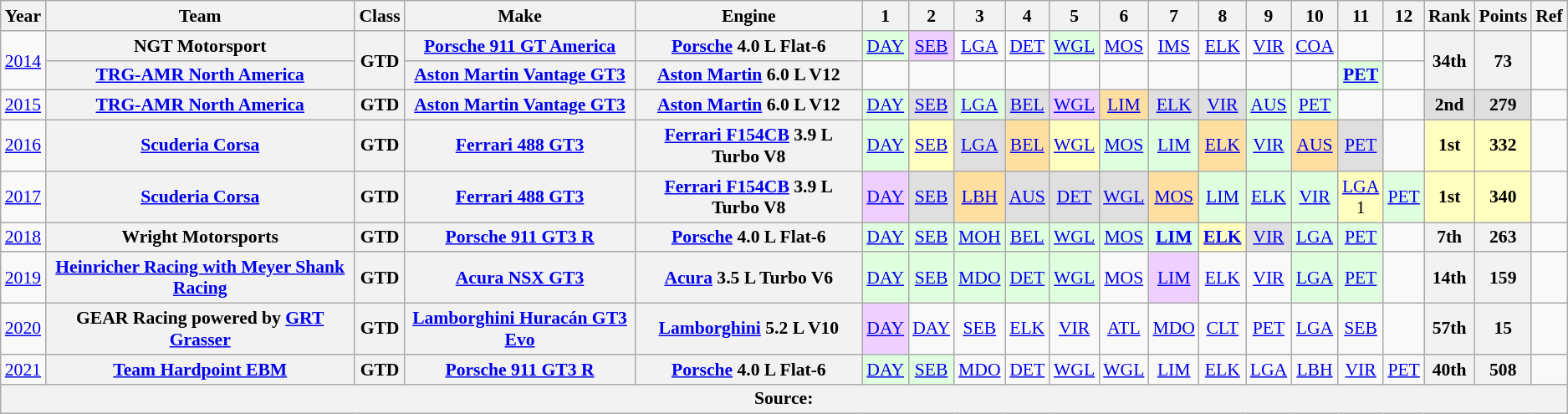<table class="wikitable" style="text-align:center; font-size:90%">
<tr>
<th>Year</th>
<th>Team</th>
<th>Class</th>
<th>Make</th>
<th>Engine</th>
<th>1</th>
<th>2</th>
<th>3</th>
<th>4</th>
<th>5</th>
<th>6</th>
<th>7</th>
<th>8</th>
<th>9</th>
<th>10</th>
<th>11</th>
<th>12</th>
<th>Rank</th>
<th>Points</th>
<th>Ref</th>
</tr>
<tr>
<td rowspan=2><a href='#'>2014</a></td>
<th>NGT Motorsport</th>
<th rowspan=2>GTD</th>
<th><a href='#'>Porsche 911 GT America</a></th>
<th><a href='#'>Porsche</a> 4.0 L Flat-6</th>
<td style="background:#DFFFDF;"><a href='#'>DAY</a><br></td>
<td style="background:#EFCFFF;"><a href='#'>SEB</a><br></td>
<td><a href='#'>LGA</a></td>
<td><a href='#'>DET</a></td>
<td style="background:#DFFFDF;"><a href='#'>WGL</a><br></td>
<td><a href='#'>MOS</a></td>
<td><a href='#'>IMS</a></td>
<td><a href='#'>ELK</a></td>
<td><a href='#'>VIR</a></td>
<td><a href='#'>COA</a></td>
<td></td>
<td></td>
<th rowspan=2>34th</th>
<th rowspan=2>73</th>
<td rowspan="2"></td>
</tr>
<tr>
<th><a href='#'>TRG-AMR North America</a></th>
<th><a href='#'>Aston Martin Vantage GT3</a></th>
<th><a href='#'>Aston Martin</a> 6.0 L V12</th>
<td></td>
<td></td>
<td></td>
<td></td>
<td></td>
<td></td>
<td></td>
<td></td>
<td></td>
<td></td>
<td style="background:#DFFFDF;"><strong><a href='#'>PET</a></strong><br></td>
<td></td>
</tr>
<tr>
<td><a href='#'>2015</a></td>
<th><a href='#'>TRG-AMR North America</a></th>
<th>GTD</th>
<th><a href='#'>Aston Martin Vantage GT3</a></th>
<th><a href='#'>Aston Martin</a> 6.0 L V12</th>
<td style="background:#DFFFDF;"><a href='#'>DAY</a><br></td>
<td style="background:#DFDFDF;"><a href='#'>SEB</a><br></td>
<td style="background:#DFFFDF;"><a href='#'>LGA</a><br></td>
<td style="background:#DFDFDF;"><a href='#'>BEL</a><br></td>
<td style="background:#EFCFFF;"><a href='#'>WGL</a><br></td>
<td style="background:#FFDF9F;"><a href='#'>LIM</a><br></td>
<td style="background:#DFDFDF;"><a href='#'>ELK</a><br></td>
<td style="background:#DFDFDF;"><a href='#'>VIR</a><br></td>
<td style="background:#DFFFDF;"><a href='#'>AUS</a><br></td>
<td style="background:#DFFFDF;"><a href='#'>PET</a><br></td>
<td></td>
<td></td>
<th style="background:#DFDFDF;">2nd</th>
<th style="background:#DFDFDF;">279</th>
<td></td>
</tr>
<tr>
<td><a href='#'>2016</a></td>
<th><a href='#'>Scuderia Corsa</a></th>
<th>GTD</th>
<th><a href='#'>Ferrari 488 GT3</a></th>
<th><a href='#'>Ferrari F154CB</a> 3.9 L Turbo V8</th>
<td style="background:#DFFFDF;"><a href='#'>DAY</a><br></td>
<td style="background:#FFFFBF;"><a href='#'>SEB</a><br></td>
<td style="background:#DFDFDF;"><a href='#'>LGA</a><br></td>
<td style="background:#FFDF9F;"><a href='#'>BEL</a><br></td>
<td style="background:#FFFFBF;"><a href='#'>WGL</a><br></td>
<td style="background:#DFFFDF;"><a href='#'>MOS</a><br></td>
<td style="background:#DFFFDF;"><a href='#'>LIM</a><br></td>
<td style="background:#FFDF9F;"><a href='#'>ELK</a><br></td>
<td style="background:#DFFFDF;"><a href='#'>VIR</a><br></td>
<td style="background:#FFDF9F;"><a href='#'>AUS</a><br></td>
<td style="background:#DFDFDF;"><a href='#'>PET</a><br></td>
<td></td>
<th style="background:#FFFFBF;">1st</th>
<th style="background:#FFFFBF;">332</th>
<td></td>
</tr>
<tr>
<td><a href='#'>2017</a></td>
<th><a href='#'>Scuderia Corsa</a></th>
<th>GTD</th>
<th><a href='#'>Ferrari 488 GT3</a></th>
<th><a href='#'>Ferrari F154CB</a> 3.9 L Turbo V8</th>
<td style="background:#EFCFFF;"><a href='#'>DAY</a><br></td>
<td style="background:#DFDFDF;"><a href='#'>SEB</a><br></td>
<td style="background:#FFDF9F;"><a href='#'>LBH</a><br></td>
<td style="background:#DFDFDF;"><a href='#'>AUS</a><br></td>
<td style="background:#DFDFDF;"><a href='#'>DET</a><br></td>
<td style="background:#DFDFDF;"><a href='#'>WGL</a><br></td>
<td style="background:#FFDF9F;"><a href='#'>MOS</a><br></td>
<td style="background:#DFFFDF;"><a href='#'>LIM</a><br></td>
<td style="background:#DFFFDF;"><a href='#'>ELK</a><br></td>
<td style="background:#DFFFDF;"><a href='#'>VIR</a><br></td>
<td style="background:#FFFFBF;"><a href='#'>LGA</a><br>1<small></small></td>
<td style="background:#DFFFDF;"><a href='#'>PET</a><br></td>
<th style="background:#FFFFBF;">1st</th>
<th style="background:#FFFFBF;">340</th>
<td></td>
</tr>
<tr>
<td><a href='#'>2018</a></td>
<th>Wright Motorsports</th>
<th>GTD</th>
<th><a href='#'>Porsche 911 GT3 R</a></th>
<th><a href='#'>Porsche</a> 4.0 L Flat-6</th>
<td style="background:#DFFFDF;"><a href='#'>DAY</a><br></td>
<td style="background:#DFFFDF;"><a href='#'>SEB</a><br></td>
<td style="background:#DFFFDF;"><a href='#'>MOH</a><br></td>
<td style="background:#DFFFDF;"><a href='#'>BEL</a><br></td>
<td style="background:#DFFFDF;"><a href='#'>WGL</a><br></td>
<td style="background:#DFFFDF;"><a href='#'>MOS</a><br></td>
<td style="background:#DFFFDF;"><strong><a href='#'>LIM</a></strong><br></td>
<td style="background:#FFFFBF;"><strong><a href='#'>ELK</a></strong><br></td>
<td style="background:#DFDFDF;"><a href='#'>VIR</a><br></td>
<td style="background:#DFFFDF;"><a href='#'>LGA</a><br></td>
<td style="background:#DFFFDF;"><a href='#'>PET</a><br></td>
<td></td>
<th>7th</th>
<th>263</th>
<td></td>
</tr>
<tr>
<td><a href='#'>2019</a></td>
<th><a href='#'>Heinricher Racing with Meyer Shank Racing</a></th>
<th>GTD</th>
<th><a href='#'>Acura NSX GT3</a></th>
<th><a href='#'>Acura</a> 3.5 L Turbo V6</th>
<td style="background:#DFFFDF;"><a href='#'>DAY</a><br></td>
<td style="background:#DFFFDF;"><a href='#'>SEB</a><br></td>
<td style="background:#DFFFDF;"><a href='#'>MDO</a><br></td>
<td style="background:#DFFFDF;"><a href='#'>DET</a><br></td>
<td style="background:#DFFFDF;"><a href='#'>WGL</a><br></td>
<td><a href='#'>MOS</a></td>
<td style="background:#EFCFFF;"><a href='#'>LIM</a><br></td>
<td><a href='#'>ELK</a></td>
<td><a href='#'>VIR</a></td>
<td style="background:#DFFFDF;"><a href='#'>LGA</a><br></td>
<td style="background:#DFFFDF;"><a href='#'>PET</a><br></td>
<td></td>
<th>14th</th>
<th>159</th>
<td></td>
</tr>
<tr>
<td><a href='#'>2020</a></td>
<th>GEAR Racing powered by <a href='#'>GRT Grasser</a></th>
<th>GTD</th>
<th><a href='#'>Lamborghini Huracán GT3 Evo</a></th>
<th><a href='#'>Lamborghini</a> 5.2 L V10</th>
<td style="background:#EFCFFF;"><a href='#'>DAY</a><br></td>
<td><a href='#'>DAY</a></td>
<td><a href='#'>SEB</a></td>
<td><a href='#'>ELK</a></td>
<td><a href='#'>VIR</a></td>
<td><a href='#'>ATL</a></td>
<td><a href='#'>MDO</a></td>
<td><a href='#'>CLT</a></td>
<td><a href='#'>PET</a></td>
<td><a href='#'>LGA</a></td>
<td><a href='#'>SEB</a></td>
<td></td>
<th>57th</th>
<th>15</th>
<td></td>
</tr>
<tr>
<td><a href='#'>2021</a></td>
<th><a href='#'>Team Hardpoint EBM</a></th>
<th>GTD</th>
<th><a href='#'>Porsche 911 GT3 R</a></th>
<th><a href='#'>Porsche</a> 4.0 L Flat-6</th>
<td style="background:#DFFFDF;"><a href='#'>DAY</a><br></td>
<td style="background:#DFFFDF;"><a href='#'>SEB</a><br></td>
<td><a href='#'>MDO</a></td>
<td><a href='#'>DET</a></td>
<td><a href='#'>WGL</a></td>
<td><a href='#'>WGL</a></td>
<td><a href='#'>LIM</a></td>
<td><a href='#'>ELK</a></td>
<td><a href='#'>LGA</a></td>
<td><a href='#'>LBH</a></td>
<td><a href='#'>VIR</a></td>
<td><a href='#'>PET</a></td>
<th>40th</th>
<th>508</th>
<td></td>
</tr>
<tr>
<th colspan="20">Source:</th>
</tr>
</table>
